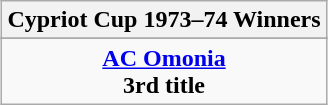<table class="wikitable" style="text-align:center;margin: 0 auto;">
<tr>
<th>Cypriot Cup 1973–74 Winners</th>
</tr>
<tr>
</tr>
<tr>
<td><strong><a href='#'>AC Omonia</a></strong><br><strong>3rd title</strong></td>
</tr>
</table>
